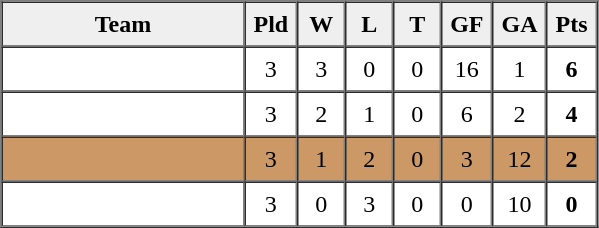<table border=1 cellpadding=5 cellspacing=0>
<tr>
<th bgcolor="#efefef" width="150">Team</th>
<th bgcolor="#efefef" width="20">Pld</th>
<th bgcolor="#efefef" width="20">W</th>
<th bgcolor="#efefef" width="20">L</th>
<th bgcolor="#efefef" width="20">T</th>
<th bgcolor="#efefef" width="20">GF</th>
<th bgcolor="#efefef" width="20">GA</th>
<th bgcolor="#efefef" width="20">Pts</th>
</tr>
<tr align=center>
<td align=left></td>
<td>3</td>
<td>3</td>
<td>0</td>
<td>0</td>
<td>16</td>
<td>1</td>
<td><strong>6</strong></td>
</tr>
<tr align=center>
<td align=left></td>
<td>3</td>
<td>2</td>
<td>1</td>
<td>0</td>
<td>6</td>
<td>2</td>
<td><strong>4</strong></td>
</tr>
<tr align=center bgcolor="#cc9966">
<td align=left> </td>
<td>3</td>
<td>1</td>
<td>2</td>
<td>0</td>
<td>3</td>
<td>12</td>
<td><strong>2</strong></td>
</tr>
<tr align=center>
<td align=left></td>
<td>3</td>
<td>0</td>
<td>3</td>
<td>0</td>
<td>0</td>
<td>10</td>
<td><strong>0</strong></td>
</tr>
</table>
